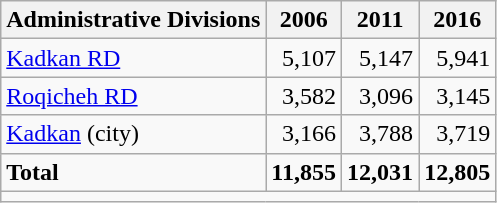<table class="wikitable">
<tr>
<th>Administrative Divisions</th>
<th>2006</th>
<th>2011</th>
<th>2016</th>
</tr>
<tr>
<td><a href='#'>Kadkan RD</a></td>
<td style="text-align: right;">5,107</td>
<td style="text-align: right;">5,147</td>
<td style="text-align: right;">5,941</td>
</tr>
<tr>
<td><a href='#'>Roqicheh RD</a></td>
<td style="text-align: right;">3,582</td>
<td style="text-align: right;">3,096</td>
<td style="text-align: right;">3,145</td>
</tr>
<tr>
<td><a href='#'>Kadkan</a> (city)</td>
<td style="text-align: right;">3,166</td>
<td style="text-align: right;">3,788</td>
<td style="text-align: right;">3,719</td>
</tr>
<tr>
<td><strong>Total</strong></td>
<td style="text-align: right;"><strong>11,855</strong></td>
<td style="text-align: right;"><strong>12,031</strong></td>
<td style="text-align: right;"><strong>12,805</strong></td>
</tr>
<tr>
<td colspan=4></td>
</tr>
</table>
